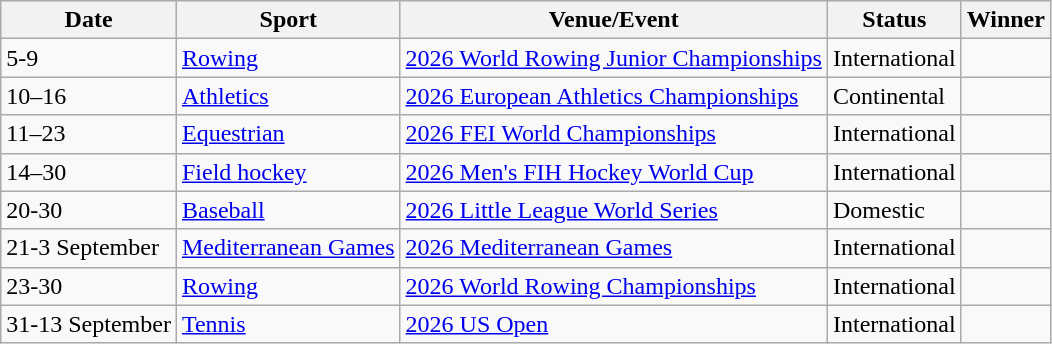<table class="wikitable source">
<tr>
<th>Date</th>
<th>Sport</th>
<th>Venue/Event</th>
<th>Status</th>
<th>Winner</th>
</tr>
<tr>
<td>5-9</td>
<td><a href='#'>Rowing</a></td>
<td> <a href='#'>2026 World Rowing Junior Championships</a></td>
<td>International</td>
<td></td>
</tr>
<tr>
<td>10–16</td>
<td><a href='#'>Athletics</a></td>
<td> <a href='#'>2026 European Athletics Championships</a></td>
<td>Continental</td>
<td></td>
</tr>
<tr>
<td>11–23</td>
<td><a href='#'>Equestrian</a></td>
<td> <a href='#'>2026 FEI World Championships</a></td>
<td>International</td>
<td></td>
</tr>
<tr>
<td>14–30</td>
<td><a href='#'>Field hockey</a></td>
<td>  <a href='#'>2026 Men's FIH Hockey World Cup</a></td>
<td>International</td>
<td></td>
</tr>
<tr>
<td>20-30</td>
<td><a href='#'>Baseball</a></td>
<td> <a href='#'>2026 Little League World Series</a></td>
<td>Domestic</td>
<td></td>
</tr>
<tr>
<td>21-3 September</td>
<td><a href='#'>Mediterranean Games</a></td>
<td> <a href='#'>2026 Mediterranean Games</a></td>
<td>International</td>
<td></td>
</tr>
<tr>
<td>23-30</td>
<td><a href='#'>Rowing</a></td>
<td> <a href='#'>2026 World Rowing Championships</a></td>
<td>International</td>
<td></td>
</tr>
<tr>
<td>31-13 September</td>
<td><a href='#'>Tennis</a></td>
<td> <a href='#'>2026 US Open</a></td>
<td>International</td>
<td></td>
</tr>
</table>
